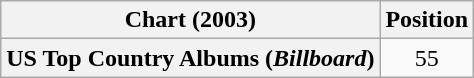<table class="wikitable plainrowheaders" style="text-align:center">
<tr>
<th scope="col">Chart (2003)</th>
<th scope="col">Position</th>
</tr>
<tr>
<th scope="row">US Top Country Albums (<em>Billboard</em>)</th>
<td>55</td>
</tr>
</table>
